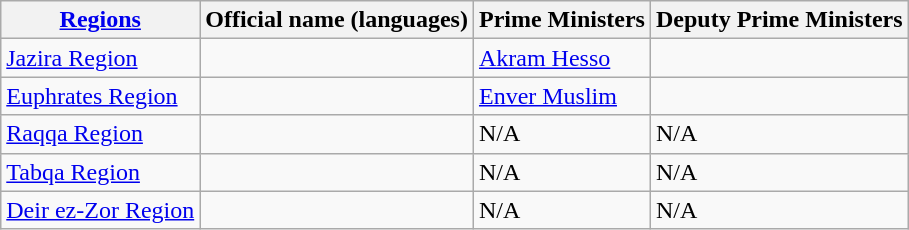<table class="wikitable">
<tr>
<th><a href='#'>Regions</a></th>
<th>Official name (languages)</th>
<th>Prime Ministers</th>
<th>Deputy Prime Ministers</th>
</tr>
<tr>
<td><a href='#'>Jazira Region</a></td>
<td></td>
<td><a href='#'>Akram Hesso</a></td>
<td></td>
</tr>
<tr>
<td><a href='#'>Euphrates Region</a></td>
<td></td>
<td><a href='#'>Enver Muslim</a></td>
<td></td>
</tr>
<tr>
<td><a href='#'>Raqqa Region</a></td>
<td></td>
<td>N/A</td>
<td>N/A</td>
</tr>
<tr>
<td><a href='#'>Tabqa Region</a></td>
<td></td>
<td>N/A</td>
<td>N/A</td>
</tr>
<tr>
<td><a href='#'>Deir ez-Zor Region</a></td>
<td></td>
<td>N/A</td>
<td>N/A</td>
</tr>
</table>
